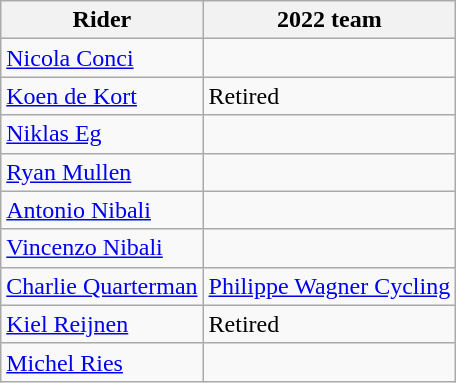<table class="wikitable">
<tr>
<th>Rider</th>
<th>2022 team</th>
</tr>
<tr>
<td><a href='#'>Nicola Conci</a></td>
<td></td>
</tr>
<tr>
<td><a href='#'>Koen de Kort</a></td>
<td>Retired</td>
</tr>
<tr>
<td><a href='#'>Niklas Eg</a></td>
<td></td>
</tr>
<tr>
<td><a href='#'>Ryan Mullen</a></td>
<td></td>
</tr>
<tr>
<td><a href='#'>Antonio Nibali</a></td>
<td></td>
</tr>
<tr>
<td><a href='#'>Vincenzo Nibali</a></td>
<td></td>
</tr>
<tr>
<td><a href='#'>Charlie Quarterman</a></td>
<td><a href='#'>Philippe Wagner Cycling</a></td>
</tr>
<tr>
<td><a href='#'>Kiel Reijnen</a></td>
<td>Retired</td>
</tr>
<tr>
<td><a href='#'>Michel Ries</a></td>
<td></td>
</tr>
</table>
